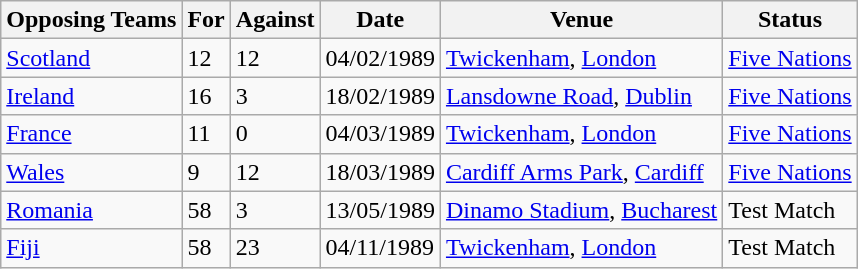<table class="wikitable">
<tr>
<th>Opposing Teams</th>
<th>For</th>
<th>Against</th>
<th>Date</th>
<th>Venue</th>
<th>Status</th>
</tr>
<tr>
<td><a href='#'>Scotland</a></td>
<td>12</td>
<td>12</td>
<td>04/02/1989</td>
<td><a href='#'>Twickenham</a>, <a href='#'>London</a></td>
<td><a href='#'>Five Nations</a></td>
</tr>
<tr>
<td><a href='#'>Ireland</a></td>
<td>16</td>
<td>3</td>
<td>18/02/1989</td>
<td><a href='#'>Lansdowne Road</a>, <a href='#'>Dublin</a></td>
<td><a href='#'>Five Nations</a></td>
</tr>
<tr>
<td><a href='#'>France</a></td>
<td>11</td>
<td>0</td>
<td>04/03/1989</td>
<td><a href='#'>Twickenham</a>, <a href='#'>London</a></td>
<td><a href='#'>Five Nations</a></td>
</tr>
<tr>
<td><a href='#'>Wales</a></td>
<td>9</td>
<td>12</td>
<td>18/03/1989</td>
<td><a href='#'>Cardiff Arms Park</a>, <a href='#'>Cardiff</a></td>
<td><a href='#'>Five Nations</a></td>
</tr>
<tr>
<td><a href='#'>Romania</a></td>
<td>58</td>
<td>3</td>
<td>13/05/1989</td>
<td><a href='#'>Dinamo Stadium</a>, <a href='#'>Bucharest</a></td>
<td>Test Match</td>
</tr>
<tr>
<td><a href='#'>Fiji</a></td>
<td>58</td>
<td>23</td>
<td>04/11/1989</td>
<td><a href='#'>Twickenham</a>, <a href='#'>London</a></td>
<td>Test Match</td>
</tr>
</table>
